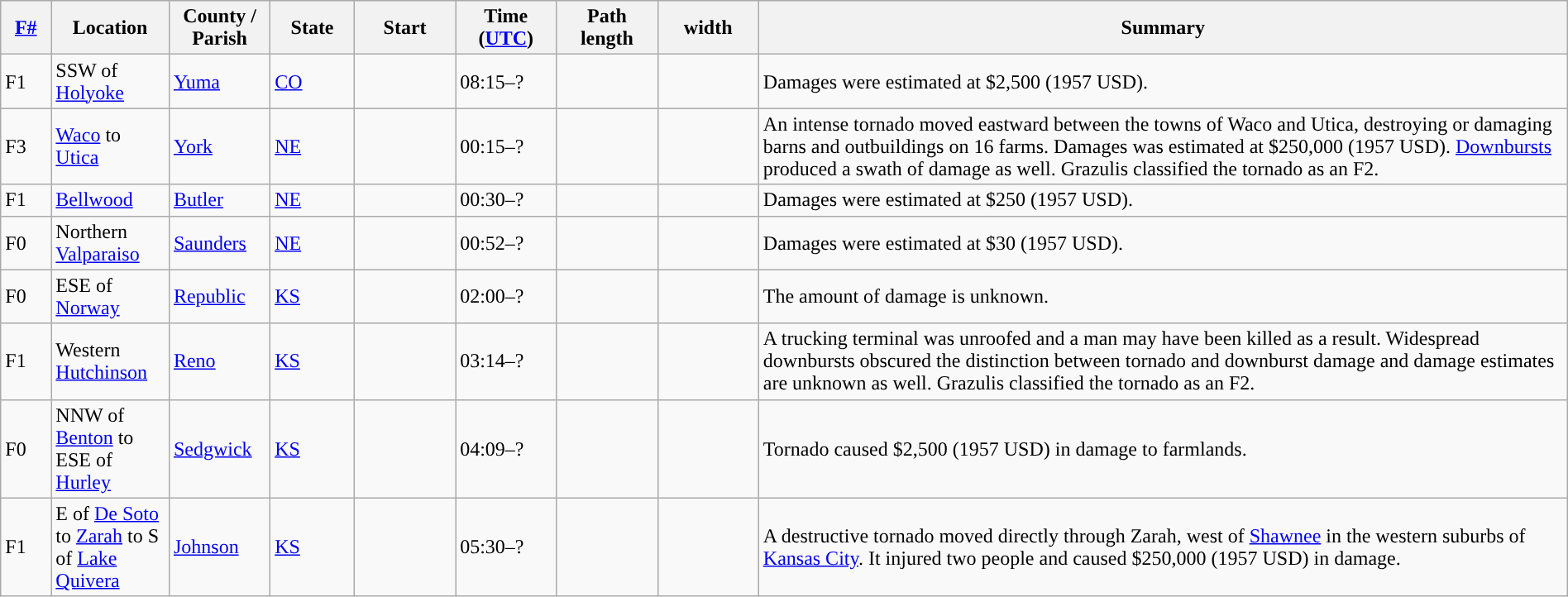<table class="wikitable sortable" style="width:100%;">
<tr>
<th scope="col"  style="width:3%; text-align:center;"><a href='#'>F#</a></th>
<th scope="col"  style="width:7%; text-align:center;" class="unsortable">Location</th>
<th scope="col"  style="width:6%; text-align:center;" class="unsortable">County / Parish</th>
<th scope="col"  style="width:5%; text-align:center;">State</th>
<th scope="col"  style="width:6%; text-align:center;">Start<br></th>
<th scope="col"  style="width:6%; text-align:center;">Time (<a href='#'>UTC</a>)</th>
<th scope="col"  style="width:6%; text-align:center;">Path length</th>
<th scope="col"  style="width:6%; text-align:center;"> width</th>
<th scope="col" class="unsortable" style="width:48%; text-align:center;">Summary</th>
</tr>
<tr>
<td>F1</td>
<td>SSW of <a href='#'>Holyoke</a></td>
<td><a href='#'>Yuma</a></td>
<td><a href='#'>CO</a></td>
<td></td>
<td>08:15–?</td>
<td></td>
<td></td>
<td>Damages were estimated at $2,500 (1957 USD).</td>
</tr>
<tr>
<td>F3</td>
<td><a href='#'>Waco</a> to <a href='#'>Utica</a></td>
<td><a href='#'>York</a></td>
<td><a href='#'>NE</a></td>
<td></td>
<td>00:15–?</td>
<td></td>
<td></td>
<td>An intense tornado moved eastward between the towns of Waco and Utica, destroying or damaging barns and outbuildings on 16 farms. Damages was estimated at $250,000 (1957 USD). <a href='#'>Downbursts</a> produced a  swath of damage as well. Grazulis classified the tornado as an F2.</td>
</tr>
<tr>
<td>F1</td>
<td><a href='#'>Bellwood</a></td>
<td><a href='#'>Butler</a></td>
<td><a href='#'>NE</a></td>
<td></td>
<td>00:30–?</td>
<td></td>
<td></td>
<td>Damages were estimated at $250 (1957 USD).</td>
</tr>
<tr>
<td>F0</td>
<td>Northern <a href='#'>Valparaiso</a></td>
<td><a href='#'>Saunders</a></td>
<td><a href='#'>NE</a></td>
<td></td>
<td>00:52–?</td>
<td></td>
<td></td>
<td>Damages were estimated at $30 (1957 USD).</td>
</tr>
<tr>
<td>F0</td>
<td>ESE of <a href='#'>Norway</a></td>
<td><a href='#'>Republic</a></td>
<td><a href='#'>KS</a></td>
<td></td>
<td>02:00–?</td>
<td></td>
<td></td>
<td>The amount of damage is unknown.</td>
</tr>
<tr>
<td>F1</td>
<td>Western <a href='#'>Hutchinson</a></td>
<td><a href='#'>Reno</a></td>
<td><a href='#'>KS</a></td>
<td></td>
<td>03:14–?</td>
<td></td>
<td></td>
<td>A trucking terminal was unroofed and a man may have been killed as a result. Widespread downbursts obscured the distinction between tornado and downburst damage and damage estimates are unknown as well. Grazulis classified the tornado as an F2.</td>
</tr>
<tr>
<td>F0</td>
<td>NNW of <a href='#'>Benton</a> to ESE of <a href='#'>Hurley</a></td>
<td><a href='#'>Sedgwick</a></td>
<td><a href='#'>KS</a></td>
<td></td>
<td>04:09–?</td>
<td></td>
<td></td>
<td>Tornado caused $2,500 (1957 USD) in damage to farmlands.</td>
</tr>
<tr>
<td>F1</td>
<td>E of <a href='#'>De Soto</a> to <a href='#'>Zarah</a> to S of <a href='#'>Lake Quivera</a></td>
<td><a href='#'>Johnson</a></td>
<td><a href='#'>KS</a></td>
<td></td>
<td>05:30–?</td>
<td></td>
<td></td>
<td>A destructive tornado moved directly through Zarah, west of <a href='#'>Shawnee</a> in the western suburbs of <a href='#'>Kansas City</a>. It injured two people and caused $250,000 (1957 USD) in damage.</td>
</tr>
</table>
